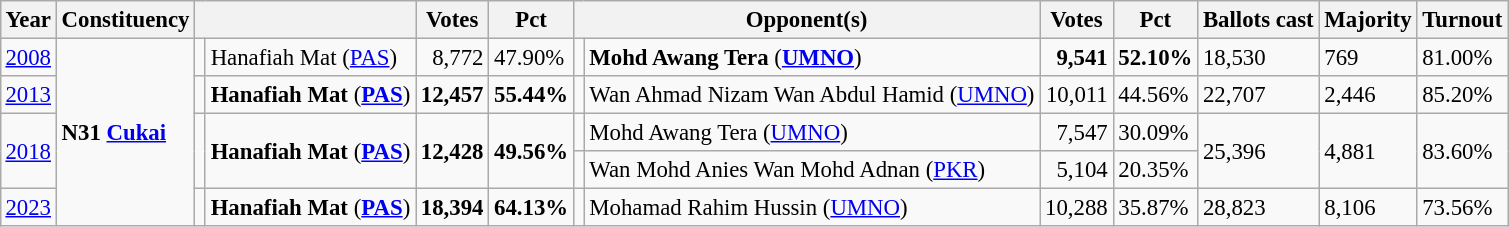<table class="wikitable" style="margin:0.5em ; font-size:95%">
<tr>
<th>Year</th>
<th>Constituency</th>
<th colspan=2></th>
<th>Votes</th>
<th>Pct</th>
<th colspan=2>Opponent(s)</th>
<th>Votes</th>
<th>Pct</th>
<th>Ballots cast</th>
<th>Majority</th>
<th>Turnout</th>
</tr>
<tr>
<td><a href='#'>2008</a></td>
<td rowspan="5"><strong>N31 <a href='#'>Cukai</a></strong></td>
<td></td>
<td>Hanafiah Mat (<a href='#'>PAS</a>)</td>
<td align="right">8,772</td>
<td>47.90%</td>
<td></td>
<td><strong>Mohd Awang Tera</strong> (<a href='#'><strong>UMNO</strong></a>)</td>
<td align="right"><strong>9,541</strong></td>
<td><strong>52.10%</strong></td>
<td>18,530</td>
<td>769</td>
<td>81.00%</td>
</tr>
<tr>
<td><a href='#'>2013</a></td>
<td></td>
<td><strong>Hanafiah Mat</strong> (<a href='#'><strong>PAS</strong></a>)</td>
<td align="right"><strong>12,457</strong></td>
<td><strong>55.44%</strong></td>
<td></td>
<td>Wan Ahmad Nizam Wan Abdul Hamid (<a href='#'>UMNO</a>)</td>
<td align="right">10,011</td>
<td>44.56%</td>
<td>22,707</td>
<td>2,446</td>
<td>85.20%</td>
</tr>
<tr>
<td rowspan=2><a href='#'>2018</a></td>
<td rowspan=2 ></td>
<td rowspan=2><strong>Hanafiah Mat</strong> (<a href='#'><strong>PAS</strong></a>)</td>
<td rowspan=2 align="right"><strong>12,428</strong></td>
<td rowspan=2><strong>49.56%</strong></td>
<td></td>
<td>Mohd Awang Tera (<a href='#'>UMNO</a>)</td>
<td align="right">7,547</td>
<td>30.09%</td>
<td rowspan=2>25,396</td>
<td rowspan=2>4,881</td>
<td rowspan=2>83.60%</td>
</tr>
<tr>
<td></td>
<td>Wan Mohd Anies Wan Mohd Adnan (<a href='#'>PKR</a>)</td>
<td align="right">5,104</td>
<td>20.35%</td>
</tr>
<tr>
<td><a href='#'>2023</a></td>
<td rowspan="2" ></td>
<td><strong>Hanafiah Mat</strong> (<a href='#'><strong>PAS</strong></a>)</td>
<td><strong>18,394</strong></td>
<td><strong>64.13%</strong></td>
<td></td>
<td>Mohamad Rahim Hussin (<a href='#'>UMNO</a>)</td>
<td>10,288</td>
<td>35.87%</td>
<td>28,823</td>
<td>8,106</td>
<td>73.56%</td>
</tr>
</table>
